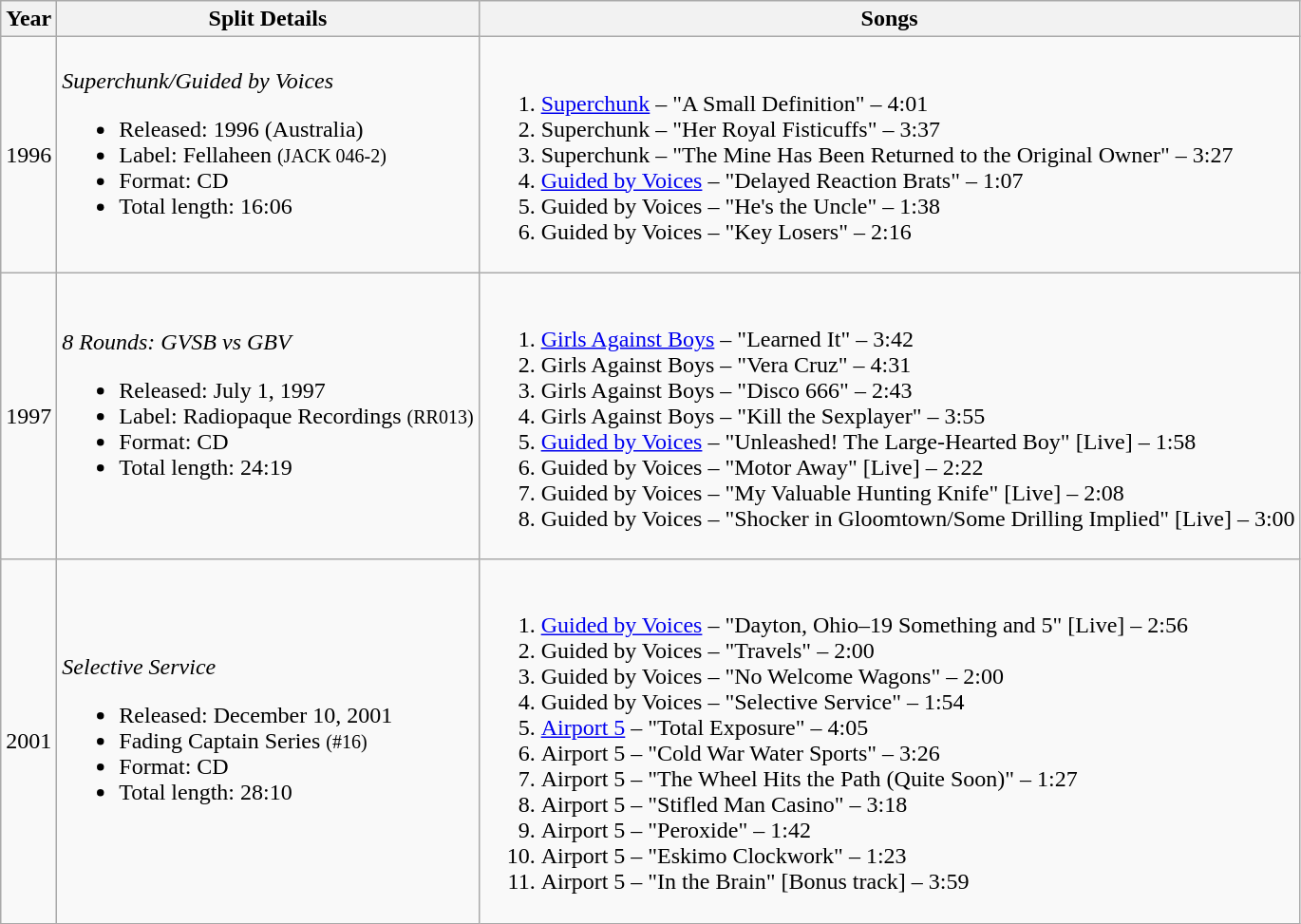<table class="wikitable">
<tr ">
<th>Year</th>
<th>Split Details</th>
<th>Songs</th>
</tr>
<tr>
<td>1996</td>
<td><em>Superchunk/Guided by Voices</em> <br><ul><li>Released: 1996 (Australia)</li><li>Label: Fellaheen <small>(JACK 046-2)</small></li><li>Format: CD</li><li>Total length: 16:06</li></ul></td>
<td><br><ol><li><a href='#'>Superchunk</a> – "A Small Definition" – 4:01</li><li>Superchunk – "Her Royal Fisticuffs" – 3:37</li><li>Superchunk – "The Mine Has Been Returned to the Original Owner" – 3:27</li><li><a href='#'>Guided by Voices</a> – "Delayed Reaction Brats" – 1:07</li><li>Guided by Voices – "He's the Uncle" – 1:38</li><li>Guided by Voices – "Key Losers" – 2:16</li></ol></td>
</tr>
<tr>
<td>1997</td>
<td><em>8 Rounds: GVSB vs GBV</em> <br><ul><li>Released: July 1, 1997</li><li>Label: Radiopaque Recordings <small>(RR013)</small></li><li>Format: CD</li><li>Total length: 24:19</li></ul></td>
<td><br><ol><li><a href='#'>Girls Against Boys</a> – "Learned It" – 3:42</li><li>Girls Against Boys – "Vera Cruz" – 4:31</li><li>Girls Against Boys – "Disco 666" – 2:43</li><li>Girls Against Boys – "Kill the Sexplayer" – 3:55</li><li><a href='#'>Guided by Voices</a> – "Unleashed! The Large-Hearted Boy" [Live] – 1:58</li><li>Guided by Voices – "Motor Away" [Live] – 2:22</li><li>Guided by Voices – "My Valuable Hunting Knife" [Live] – 2:08</li><li>Guided by Voices – "Shocker in Gloomtown/Some Drilling Implied" [Live] – 3:00</li></ol></td>
</tr>
<tr>
<td>2001</td>
<td><em>Selective Service</em> <br><ul><li>Released: December 10, 2001</li><li>Fading Captain Series <small>(#16)</small></li><li>Format: CD</li><li>Total length: 28:10</li></ul></td>
<td><br><ol><li><a href='#'>Guided by Voices</a> – "Dayton, Ohio–19 Something and 5" [Live] – 2:56</li><li>Guided by Voices – "Travels" – 2:00</li><li>Guided by Voices – "No Welcome Wagons" – 2:00</li><li>Guided by Voices – "Selective Service" – 1:54</li><li><a href='#'>Airport 5</a> – "Total Exposure" – 4:05</li><li>Airport 5 – "Cold War Water Sports" – 3:26</li><li>Airport 5 – "The Wheel Hits the Path (Quite Soon)" – 1:27</li><li>Airport 5 – "Stifled Man Casino" – 3:18</li><li>Airport 5 – "Peroxide" – 1:42</li><li>Airport 5 – "Eskimo Clockwork" – 1:23</li><li>Airport 5 – "In the Brain" [Bonus track] – 3:59</li></ol></td>
</tr>
</table>
